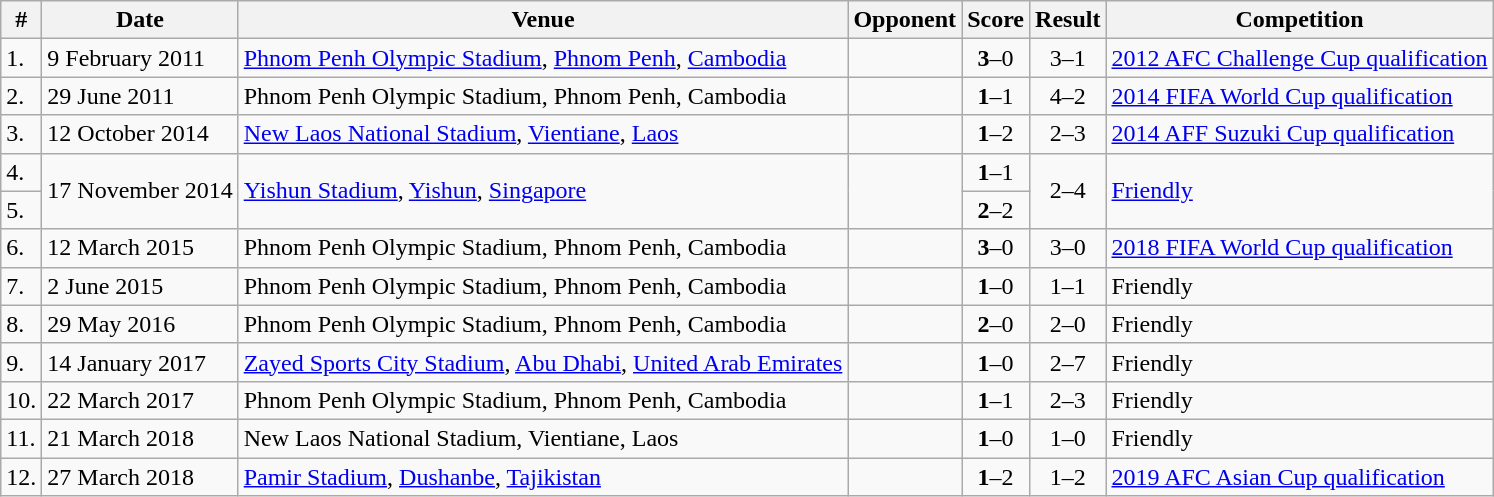<table class="wikitable">
<tr>
<th>#</th>
<th>Date</th>
<th>Venue</th>
<th>Opponent</th>
<th>Score</th>
<th>Result</th>
<th>Competition</th>
</tr>
<tr>
<td>1.</td>
<td>9 February 2011</td>
<td><a href='#'>Phnom Penh Olympic Stadium</a>, <a href='#'>Phnom Penh</a>, <a href='#'>Cambodia</a></td>
<td></td>
<td align=center><strong>3</strong>–0</td>
<td align=center>3–1</td>
<td><a href='#'>2012 AFC Challenge Cup qualification</a></td>
</tr>
<tr>
<td>2.</td>
<td>29 June 2011</td>
<td>Phnom Penh Olympic Stadium, Phnom Penh, Cambodia</td>
<td></td>
<td align=center><strong>1</strong>–1</td>
<td align=center>4–2</td>
<td><a href='#'>2014 FIFA World Cup qualification</a></td>
</tr>
<tr>
<td>3.</td>
<td>12 October 2014</td>
<td><a href='#'>New Laos National Stadium</a>, <a href='#'>Vientiane</a>, <a href='#'>Laos</a></td>
<td></td>
<td align=center><strong>1</strong>–2</td>
<td align=center>2–3</td>
<td><a href='#'>2014 AFF Suzuki Cup qualification</a></td>
</tr>
<tr>
<td>4.</td>
<td rowspan=2>17 November 2014</td>
<td rowspan=2><a href='#'>Yishun Stadium</a>, <a href='#'>Yishun</a>, <a href='#'>Singapore</a></td>
<td rowspan=2></td>
<td align=center><strong>1</strong>–1</td>
<td rowspan=2 align=center>2–4</td>
<td rowspan=2><a href='#'>Friendly</a></td>
</tr>
<tr>
<td>5.</td>
<td align=center><strong>2</strong>–2</td>
</tr>
<tr>
<td>6.</td>
<td>12 March 2015</td>
<td>Phnom Penh Olympic Stadium, Phnom Penh, Cambodia</td>
<td></td>
<td align=center><strong>3</strong>–0</td>
<td align=center>3–0</td>
<td><a href='#'>2018 FIFA World Cup qualification</a></td>
</tr>
<tr>
<td>7.</td>
<td>2 June 2015</td>
<td>Phnom Penh Olympic Stadium, Phnom Penh, Cambodia</td>
<td></td>
<td align=center><strong>1</strong>–0</td>
<td align=center>1–1</td>
<td>Friendly</td>
</tr>
<tr>
<td>8.</td>
<td>29 May 2016</td>
<td>Phnom Penh Olympic Stadium, Phnom Penh, Cambodia</td>
<td></td>
<td align=center><strong>2</strong>–0</td>
<td align=center>2–0</td>
<td>Friendly</td>
</tr>
<tr>
<td>9.</td>
<td>14 January 2017</td>
<td><a href='#'>Zayed Sports City Stadium</a>, <a href='#'>Abu Dhabi</a>, <a href='#'>United Arab Emirates</a></td>
<td></td>
<td align=center><strong>1</strong>–0</td>
<td align=center>2–7</td>
<td>Friendly</td>
</tr>
<tr>
<td>10.</td>
<td>22 March 2017</td>
<td>Phnom Penh Olympic Stadium, Phnom Penh, Cambodia</td>
<td></td>
<td align=center><strong>1</strong>–1</td>
<td align=center>2–3</td>
<td>Friendly</td>
</tr>
<tr>
<td>11.</td>
<td>21 March 2018</td>
<td>New Laos National Stadium, Vientiane, Laos</td>
<td></td>
<td align=center><strong>1</strong>–0</td>
<td align=center>1–0</td>
<td>Friendly</td>
</tr>
<tr>
<td>12.</td>
<td>27 March 2018</td>
<td><a href='#'>Pamir Stadium</a>, <a href='#'>Dushanbe</a>, <a href='#'>Tajikistan</a></td>
<td></td>
<td align=center><strong>1</strong>–2</td>
<td align=center>1–2</td>
<td><a href='#'>2019 AFC Asian Cup qualification</a></td>
</tr>
</table>
